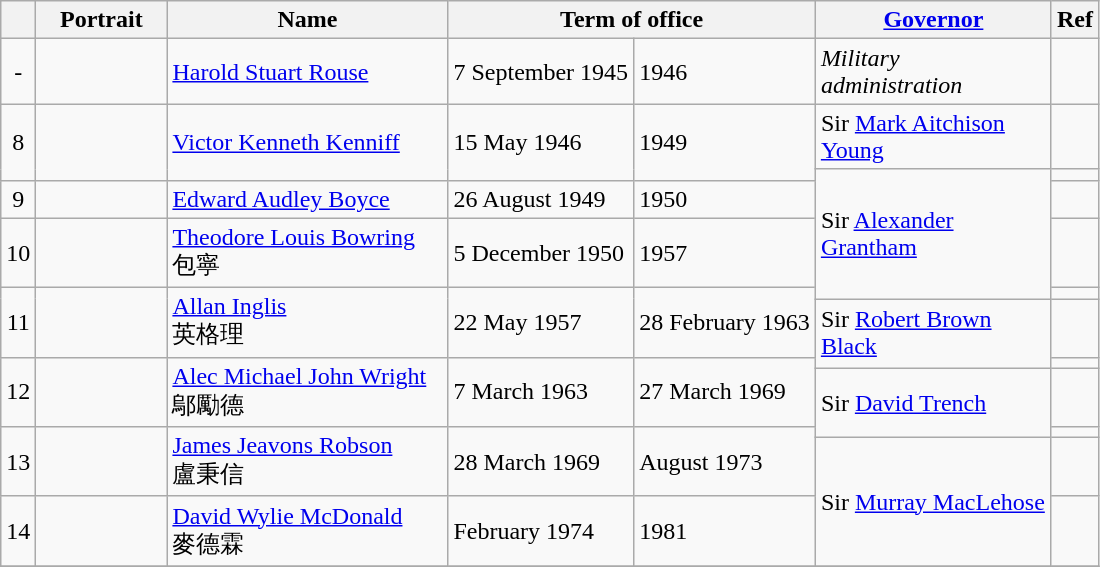<table class="wikitable"  style="text-align:left">
<tr>
<th width=10px></th>
<th width=80px>Portrait</th>
<th width=180px>Name</th>
<th width=180px colspan=2>Term of office</th>
<th width=150px><a href='#'>Governor</a></th>
<th>Ref</th>
</tr>
<tr Harold Stuart Rouse>
<td align=center>-</td>
<td></td>
<td><a href='#'>Harold Stuart Rouse</a></td>
<td>7 September 1945</td>
<td>1946</td>
<td><em>Military administration</em></td>
<td></td>
</tr>
<tr>
<td align=center rowspan=2>8</td>
<td rowspan=2></td>
<td rowspan=2><a href='#'>Victor Kenneth Kenniff</a></td>
<td rowspan=2>15 May 1946</td>
<td rowspan=2>1949</td>
<td>Sir <a href='#'>Mark Aitchison Young</a><br></td>
<td></td>
</tr>
<tr>
<td rowspan=4>Sir <a href='#'>Alexander Grantham</a><br></td>
<td></td>
</tr>
<tr>
<td align=center>9</td>
<td></td>
<td><a href='#'>Edward Audley Boyce</a></td>
<td>26 August 1949</td>
<td>1950</td>
<td></td>
</tr>
<tr>
<td align=center>10</td>
<td></td>
<td><a href='#'>Theodore Louis Bowring</a><br>包寧</td>
<td>5 December 1950</td>
<td>1957</td>
<td></td>
</tr>
<tr>
<td rowspan=2 align=center>11</td>
<td rowspan=2></td>
<td rowspan=2><a href='#'>Allan Inglis</a><br>英格理</td>
<td rowspan=2>22 May 1957</td>
<td rowspan=2>28 February 1963</td>
<td></td>
</tr>
<tr>
<td rowspan=2>Sir <a href='#'>Robert Brown Black</a><br></td>
<td></td>
</tr>
<tr>
<td rowspan=2 align=center>12</td>
<td rowspan=2></td>
<td rowspan=2><a href='#'>Alec Michael John Wright</a><br>鄔勵德</td>
<td rowspan=2>7 March 1963</td>
<td rowspan=2>27 March 1969</td>
<td></td>
</tr>
<tr>
<td rowspan=2>Sir <a href='#'>David Trench</a><br></td>
<td></td>
</tr>
<tr>
<td rowspan=2 align=center>13</td>
<td rowspan=2></td>
<td rowspan=2><a href='#'>James Jeavons Robson</a><br>盧秉信</td>
<td rowspan=2>28 March 1969</td>
<td rowspan=2>August 1973</td>
<td></td>
</tr>
<tr>
<td rowspan=2>Sir <a href='#'>Murray MacLehose</a><br></td>
<td></td>
</tr>
<tr>
<td align=center>14</td>
<td></td>
<td><a href='#'>David Wylie McDonald</a><br>麥德霖</td>
<td>February 1974</td>
<td>1981</td>
<td></td>
</tr>
<tr>
</tr>
</table>
